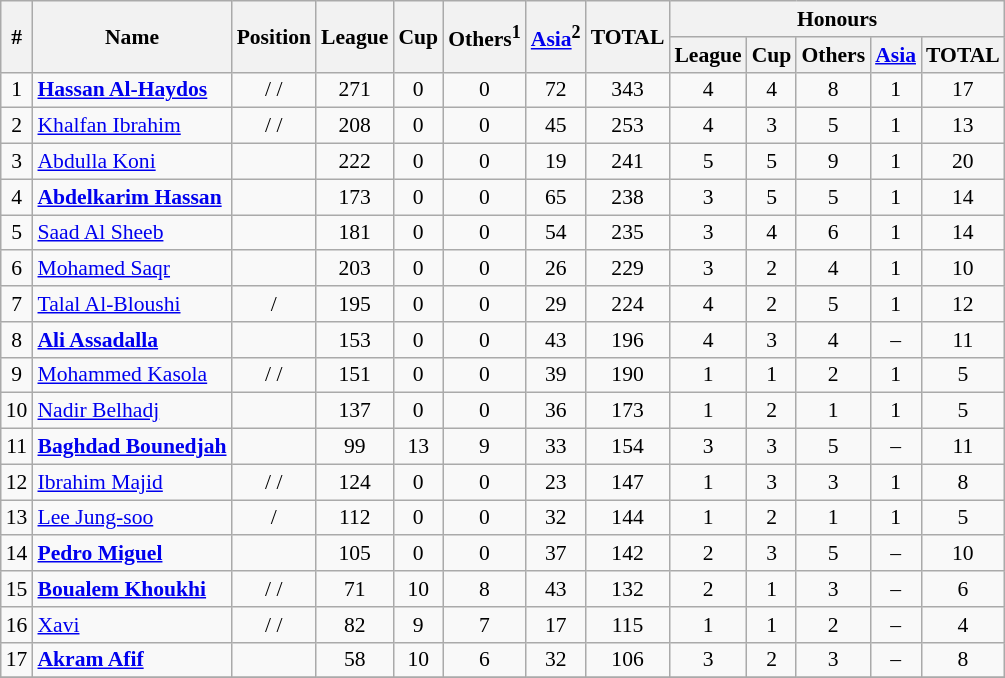<table class="wikitable plainrowheaders sortable" style="text-align:center;font-size:90%">
<tr>
<th rowspan=2>#</th>
<th rowspan=2>Name</th>
<th rowspan=2>Position</th>
<th rowspan=2>League</th>
<th rowspan=2>Cup</th>
<th rowspan=2>Others<sup>1</sup><br></th>
<th rowspan=2><a href='#'>Asia</a><sup>2</sup><br></th>
<th rowspan=2>TOTAL</th>
<th colspan=6>Honours</th>
</tr>
<tr>
<th>League</th>
<th>Cup</th>
<th>Others</th>
<th><a href='#'>Asia</a></th>
<th>TOTAL</th>
</tr>
<tr>
<td>1</td>
<td align="left"> <strong><a href='#'>Hassan Al-Haydos</a></strong></td>
<td> /  / </td>
<td>271</td>
<td>0</td>
<td>0</td>
<td>72</td>
<td>343</td>
<td>4</td>
<td>4</td>
<td>8</td>
<td>1</td>
<td>17</td>
</tr>
<tr>
<td>2</td>
<td align="left"> <a href='#'>Khalfan Ibrahim</a></td>
<td> /  / </td>
<td>208</td>
<td>0</td>
<td>0</td>
<td>45</td>
<td>253</td>
<td>4</td>
<td>3</td>
<td>5</td>
<td>1</td>
<td>13</td>
</tr>
<tr>
<td>3</td>
<td align="left"> <a href='#'>Abdulla Koni</a></td>
<td></td>
<td>222</td>
<td>0</td>
<td>0</td>
<td>19</td>
<td>241</td>
<td>5</td>
<td>5</td>
<td>9</td>
<td>1</td>
<td>20</td>
</tr>
<tr>
<td>4</td>
<td align="left"> <strong><a href='#'>Abdelkarim Hassan</a></strong></td>
<td></td>
<td>173</td>
<td>0</td>
<td>0</td>
<td>65</td>
<td>238</td>
<td>3</td>
<td>5</td>
<td>5</td>
<td>1</td>
<td>14</td>
</tr>
<tr>
<td>5</td>
<td align="left"> <a href='#'>Saad Al Sheeb</a></td>
<td></td>
<td>181</td>
<td>0</td>
<td>0</td>
<td>54</td>
<td>235</td>
<td>3</td>
<td>4</td>
<td>6</td>
<td>1</td>
<td>14</td>
</tr>
<tr>
<td>6</td>
<td align="left"> <a href='#'>Mohamed Saqr</a></td>
<td></td>
<td>203</td>
<td>0</td>
<td>0</td>
<td>26</td>
<td>229</td>
<td>3</td>
<td>2</td>
<td>4</td>
<td>1</td>
<td>10</td>
</tr>
<tr>
<td>7</td>
<td align="left"> <a href='#'>Talal Al-Bloushi</a></td>
<td> / </td>
<td>195</td>
<td>0</td>
<td>0</td>
<td>29</td>
<td>224</td>
<td>4</td>
<td>2</td>
<td>5</td>
<td>1</td>
<td>12</td>
</tr>
<tr>
<td>8</td>
<td align="left"> <strong><a href='#'>Ali Assadalla</a></strong></td>
<td></td>
<td>153</td>
<td>0</td>
<td>0</td>
<td>43</td>
<td>196</td>
<td>4</td>
<td>3</td>
<td>4</td>
<td>–</td>
<td>11</td>
</tr>
<tr>
<td>9</td>
<td align="left"> <a href='#'>Mohammed Kasola</a></td>
<td> /  / </td>
<td>151</td>
<td>0</td>
<td>0</td>
<td>39</td>
<td>190</td>
<td>1</td>
<td>1</td>
<td>2</td>
<td>1</td>
<td>5</td>
</tr>
<tr>
<td>10</td>
<td align="left"> <a href='#'>Nadir Belhadj</a></td>
<td></td>
<td>137</td>
<td>0</td>
<td>0</td>
<td>36</td>
<td>173</td>
<td>1</td>
<td>2</td>
<td>1</td>
<td>1</td>
<td>5</td>
</tr>
<tr>
<td>11</td>
<td align="left"> <strong><a href='#'>Baghdad Bounedjah</a></strong></td>
<td></td>
<td>99</td>
<td>13</td>
<td>9</td>
<td>33</td>
<td>154</td>
<td>3</td>
<td>3</td>
<td>5</td>
<td>–</td>
<td>11</td>
</tr>
<tr>
<td>12</td>
<td align="left"> <a href='#'>Ibrahim Majid</a></td>
<td> /  / </td>
<td>124</td>
<td>0</td>
<td>0</td>
<td>23</td>
<td>147</td>
<td>1</td>
<td>3</td>
<td>3</td>
<td>1</td>
<td>8</td>
</tr>
<tr>
<td>13</td>
<td align="left"> <a href='#'>Lee Jung-soo</a></td>
<td> / </td>
<td>112</td>
<td>0</td>
<td>0</td>
<td>32</td>
<td>144</td>
<td>1</td>
<td>2</td>
<td>1</td>
<td>1</td>
<td>5</td>
</tr>
<tr>
<td>14</td>
<td align="left"> <strong><a href='#'>Pedro Miguel</a></strong></td>
<td></td>
<td>105</td>
<td>0</td>
<td>0</td>
<td>37</td>
<td>142</td>
<td>2</td>
<td>3</td>
<td>5</td>
<td>–</td>
<td>10</td>
</tr>
<tr>
<td>15</td>
<td align="left"> <strong><a href='#'>Boualem Khoukhi</a></strong></td>
<td> /  / </td>
<td>71</td>
<td>10</td>
<td>8</td>
<td>43</td>
<td>132</td>
<td>2</td>
<td>1</td>
<td>3</td>
<td>–</td>
<td>6</td>
</tr>
<tr>
<td>16</td>
<td align="left"> <a href='#'>Xavi</a></td>
<td> /  / </td>
<td>82</td>
<td>9</td>
<td>7</td>
<td>17</td>
<td>115</td>
<td>1</td>
<td>1</td>
<td>2</td>
<td>–</td>
<td>4</td>
</tr>
<tr>
<td>17</td>
<td align="left"> <strong><a href='#'>Akram Afif</a></strong></td>
<td></td>
<td>58</td>
<td>10</td>
<td>6</td>
<td>32</td>
<td>106</td>
<td>3</td>
<td>2</td>
<td>3</td>
<td>–</td>
<td>8</td>
</tr>
<tr>
</tr>
</table>
